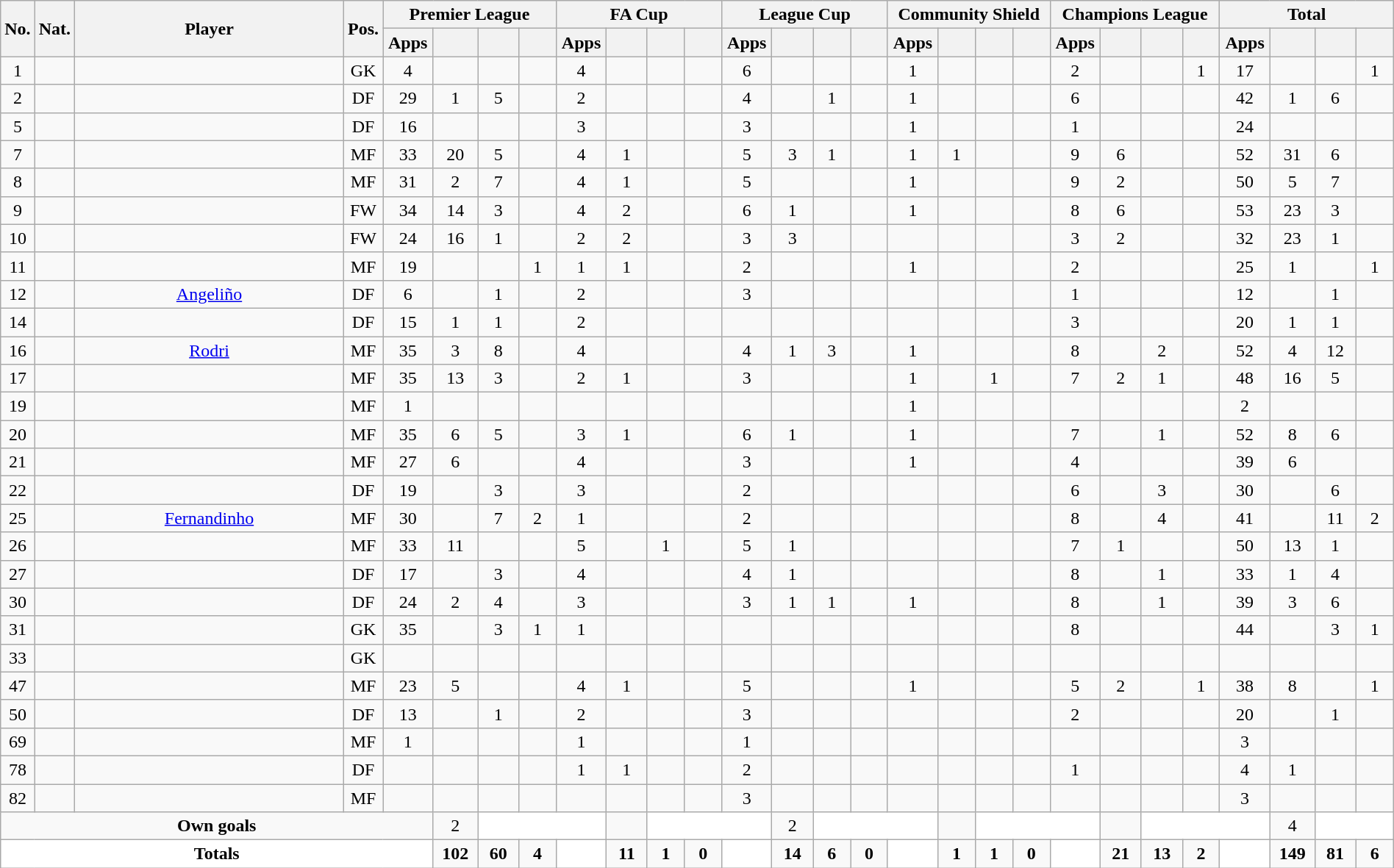<table class="wikitable sortable alternance" style="text-align:center;width:100%">
<tr>
<th rowspan="2" style="width:10px">No.</th>
<th rowspan="2" style="width:10px">Nat.</th>
<th rowspan="2" scope="col" style="width:350px">Player</th>
<th rowspan="2" style="width:10px">Pos.</th>
<th colspan="4">Premier League</th>
<th colspan="4">FA Cup</th>
<th colspan="4">League Cup</th>
<th colspan="4">Community Shield</th>
<th colspan="4">Champions League</th>
<th colspan="4">Total</th>
</tr>
<tr style="text-align:center">
<th width=40>Apps</th>
<th width=40></th>
<th width=40></th>
<th width=40></th>
<th width=40>Apps</th>
<th width=40></th>
<th width=40></th>
<th width=40></th>
<th width=40>Apps</th>
<th width=40></th>
<th width=40></th>
<th width=40></th>
<th width=40>Apps</th>
<th width=40></th>
<th width=40></th>
<th width=40></th>
<th width=40>Apps</th>
<th width=40></th>
<th width=40></th>
<th width=40></th>
<th width=40>Apps</th>
<th width=40></th>
<th width=40></th>
<th width=40></th>
</tr>
<tr>
<td>1</td>
<td></td>
<td></td>
<td>GK</td>
<td>4</td>
<td></td>
<td></td>
<td></td>
<td>4</td>
<td></td>
<td></td>
<td></td>
<td>6</td>
<td></td>
<td></td>
<td></td>
<td>1</td>
<td></td>
<td></td>
<td></td>
<td>2</td>
<td></td>
<td></td>
<td>1</td>
<td>17</td>
<td></td>
<td></td>
<td>1</td>
</tr>
<tr>
<td>2</td>
<td></td>
<td></td>
<td>DF</td>
<td>29</td>
<td>1</td>
<td>5</td>
<td></td>
<td>2</td>
<td></td>
<td></td>
<td></td>
<td>4</td>
<td></td>
<td>1</td>
<td></td>
<td>1</td>
<td></td>
<td></td>
<td></td>
<td>6</td>
<td></td>
<td></td>
<td></td>
<td>42</td>
<td>1</td>
<td>6</td>
<td></td>
</tr>
<tr>
<td>5</td>
<td></td>
<td></td>
<td>DF</td>
<td>16</td>
<td></td>
<td></td>
<td></td>
<td>3</td>
<td></td>
<td></td>
<td></td>
<td>3</td>
<td></td>
<td></td>
<td></td>
<td>1</td>
<td></td>
<td></td>
<td></td>
<td>1</td>
<td></td>
<td></td>
<td></td>
<td>24</td>
<td></td>
<td></td>
<td></td>
</tr>
<tr>
<td>7</td>
<td></td>
<td></td>
<td>MF</td>
<td>33</td>
<td>20</td>
<td>5</td>
<td></td>
<td>4</td>
<td>1</td>
<td></td>
<td></td>
<td>5</td>
<td>3</td>
<td>1</td>
<td></td>
<td>1</td>
<td>1</td>
<td></td>
<td></td>
<td>9</td>
<td>6</td>
<td></td>
<td></td>
<td>52</td>
<td>31</td>
<td>6</td>
<td></td>
</tr>
<tr>
<td>8</td>
<td></td>
<td></td>
<td>MF</td>
<td>31</td>
<td>2</td>
<td>7</td>
<td></td>
<td>4</td>
<td>1</td>
<td></td>
<td></td>
<td>5</td>
<td></td>
<td></td>
<td></td>
<td>1</td>
<td></td>
<td></td>
<td></td>
<td>9</td>
<td>2</td>
<td></td>
<td></td>
<td>50</td>
<td>5</td>
<td>7</td>
<td></td>
</tr>
<tr>
<td>9</td>
<td></td>
<td></td>
<td>FW</td>
<td>34</td>
<td>14</td>
<td>3</td>
<td></td>
<td>4</td>
<td>2</td>
<td></td>
<td></td>
<td>6</td>
<td>1</td>
<td></td>
<td></td>
<td>1</td>
<td></td>
<td></td>
<td></td>
<td>8</td>
<td>6</td>
<td></td>
<td></td>
<td>53</td>
<td>23</td>
<td>3</td>
<td></td>
</tr>
<tr>
<td>10</td>
<td></td>
<td></td>
<td>FW</td>
<td>24</td>
<td>16</td>
<td>1</td>
<td></td>
<td>2</td>
<td>2</td>
<td></td>
<td></td>
<td>3</td>
<td>3</td>
<td></td>
<td></td>
<td></td>
<td></td>
<td></td>
<td></td>
<td>3</td>
<td>2</td>
<td></td>
<td></td>
<td>32</td>
<td>23</td>
<td>1</td>
<td></td>
</tr>
<tr>
<td>11</td>
<td></td>
<td></td>
<td>MF</td>
<td>19</td>
<td></td>
<td></td>
<td>1</td>
<td>1</td>
<td>1</td>
<td></td>
<td></td>
<td>2</td>
<td></td>
<td></td>
<td></td>
<td>1</td>
<td></td>
<td></td>
<td></td>
<td>2</td>
<td></td>
<td></td>
<td></td>
<td>25</td>
<td>1</td>
<td></td>
<td>1</td>
</tr>
<tr>
<td>12</td>
<td></td>
<td><a href='#'>Angeliño</a></td>
<td>DF</td>
<td>6</td>
<td></td>
<td>1</td>
<td></td>
<td>2</td>
<td></td>
<td></td>
<td></td>
<td>3</td>
<td></td>
<td></td>
<td></td>
<td></td>
<td></td>
<td></td>
<td></td>
<td>1</td>
<td></td>
<td></td>
<td></td>
<td>12</td>
<td></td>
<td>1</td>
<td></td>
</tr>
<tr>
<td>14</td>
<td></td>
<td></td>
<td>DF</td>
<td>15</td>
<td>1</td>
<td>1</td>
<td></td>
<td>2</td>
<td></td>
<td></td>
<td></td>
<td></td>
<td></td>
<td></td>
<td></td>
<td></td>
<td></td>
<td></td>
<td></td>
<td>3</td>
<td></td>
<td></td>
<td></td>
<td>20</td>
<td>1</td>
<td>1</td>
<td></td>
</tr>
<tr>
<td>16</td>
<td></td>
<td><a href='#'>Rodri</a></td>
<td>MF</td>
<td>35</td>
<td>3</td>
<td>8</td>
<td></td>
<td>4</td>
<td></td>
<td></td>
<td></td>
<td>4</td>
<td>1</td>
<td>3</td>
<td></td>
<td>1</td>
<td></td>
<td></td>
<td></td>
<td>8</td>
<td></td>
<td>2</td>
<td></td>
<td>52</td>
<td>4</td>
<td>12</td>
<td></td>
</tr>
<tr>
<td>17</td>
<td></td>
<td></td>
<td>MF</td>
<td>35</td>
<td>13</td>
<td>3</td>
<td></td>
<td>2</td>
<td>1</td>
<td></td>
<td></td>
<td>3</td>
<td></td>
<td></td>
<td></td>
<td>1</td>
<td></td>
<td>1</td>
<td></td>
<td>7</td>
<td>2</td>
<td>1</td>
<td></td>
<td>48</td>
<td>16</td>
<td>5</td>
<td></td>
</tr>
<tr>
<td>19</td>
<td></td>
<td></td>
<td>MF</td>
<td>1</td>
<td></td>
<td></td>
<td></td>
<td></td>
<td></td>
<td></td>
<td></td>
<td></td>
<td></td>
<td></td>
<td></td>
<td>1</td>
<td></td>
<td></td>
<td></td>
<td></td>
<td></td>
<td></td>
<td></td>
<td>2</td>
<td></td>
<td></td>
<td></td>
</tr>
<tr>
<td>20</td>
<td></td>
<td></td>
<td>MF</td>
<td>35</td>
<td>6</td>
<td>5</td>
<td></td>
<td>3</td>
<td>1</td>
<td></td>
<td></td>
<td>6</td>
<td>1</td>
<td></td>
<td></td>
<td>1</td>
<td></td>
<td></td>
<td></td>
<td>7</td>
<td></td>
<td>1</td>
<td></td>
<td>52</td>
<td>8</td>
<td>6</td>
<td></td>
</tr>
<tr>
<td>21</td>
<td></td>
<td></td>
<td>MF</td>
<td>27</td>
<td>6</td>
<td></td>
<td></td>
<td>4</td>
<td></td>
<td></td>
<td></td>
<td>3</td>
<td></td>
<td></td>
<td></td>
<td>1</td>
<td></td>
<td></td>
<td></td>
<td>4</td>
<td></td>
<td></td>
<td></td>
<td>39</td>
<td>6</td>
<td></td>
<td></td>
</tr>
<tr>
<td>22</td>
<td></td>
<td></td>
<td>DF</td>
<td>19</td>
<td></td>
<td>3</td>
<td></td>
<td>3</td>
<td></td>
<td></td>
<td></td>
<td>2</td>
<td></td>
<td></td>
<td></td>
<td></td>
<td></td>
<td></td>
<td></td>
<td>6</td>
<td></td>
<td>3</td>
<td></td>
<td>30</td>
<td></td>
<td>6</td>
<td></td>
</tr>
<tr>
<td>25</td>
<td></td>
<td><a href='#'>Fernandinho</a></td>
<td>MF</td>
<td>30</td>
<td></td>
<td>7</td>
<td>2</td>
<td>1</td>
<td></td>
<td></td>
<td></td>
<td>2</td>
<td></td>
<td></td>
<td></td>
<td></td>
<td></td>
<td></td>
<td></td>
<td>8</td>
<td></td>
<td>4</td>
<td></td>
<td>41</td>
<td></td>
<td>11</td>
<td>2</td>
</tr>
<tr>
<td>26</td>
<td></td>
<td></td>
<td>MF</td>
<td>33</td>
<td>11</td>
<td></td>
<td></td>
<td>5</td>
<td></td>
<td>1</td>
<td></td>
<td>5</td>
<td>1</td>
<td></td>
<td></td>
<td></td>
<td></td>
<td></td>
<td></td>
<td>7</td>
<td>1</td>
<td></td>
<td></td>
<td>50</td>
<td>13</td>
<td>1</td>
<td></td>
</tr>
<tr>
<td>27</td>
<td></td>
<td></td>
<td>DF</td>
<td>17</td>
<td></td>
<td>3</td>
<td></td>
<td>4</td>
<td></td>
<td></td>
<td></td>
<td>4</td>
<td>1</td>
<td></td>
<td></td>
<td></td>
<td></td>
<td></td>
<td></td>
<td>8</td>
<td></td>
<td>1</td>
<td></td>
<td>33</td>
<td>1</td>
<td>4</td>
<td></td>
</tr>
<tr>
<td>30</td>
<td></td>
<td></td>
<td>DF</td>
<td>24</td>
<td>2</td>
<td>4</td>
<td></td>
<td>3</td>
<td></td>
<td></td>
<td></td>
<td>3</td>
<td>1</td>
<td>1</td>
<td></td>
<td>1</td>
<td></td>
<td></td>
<td></td>
<td>8</td>
<td></td>
<td>1</td>
<td></td>
<td>39</td>
<td>3</td>
<td>6</td>
<td></td>
</tr>
<tr>
<td>31</td>
<td></td>
<td></td>
<td>GK</td>
<td>35</td>
<td></td>
<td>3</td>
<td>1</td>
<td>1</td>
<td></td>
<td></td>
<td></td>
<td></td>
<td></td>
<td></td>
<td></td>
<td></td>
<td></td>
<td></td>
<td></td>
<td>8</td>
<td></td>
<td></td>
<td></td>
<td>44</td>
<td></td>
<td>3</td>
<td>1</td>
</tr>
<tr>
<td>33</td>
<td></td>
<td></td>
<td>GK</td>
<td></td>
<td></td>
<td></td>
<td></td>
<td></td>
<td></td>
<td></td>
<td></td>
<td></td>
<td></td>
<td></td>
<td></td>
<td></td>
<td></td>
<td></td>
<td></td>
<td></td>
<td></td>
<td></td>
<td></td>
<td></td>
<td></td>
<td></td>
<td></td>
</tr>
<tr>
<td>47</td>
<td></td>
<td></td>
<td>MF</td>
<td>23</td>
<td>5</td>
<td></td>
<td></td>
<td>4</td>
<td>1</td>
<td></td>
<td></td>
<td>5</td>
<td></td>
<td></td>
<td></td>
<td>1</td>
<td></td>
<td></td>
<td></td>
<td>5</td>
<td>2</td>
<td></td>
<td>1</td>
<td>38</td>
<td>8</td>
<td></td>
<td>1</td>
</tr>
<tr>
<td>50</td>
<td></td>
<td></td>
<td>DF</td>
<td>13</td>
<td></td>
<td>1</td>
<td></td>
<td>2</td>
<td></td>
<td></td>
<td></td>
<td>3</td>
<td></td>
<td></td>
<td></td>
<td></td>
<td></td>
<td></td>
<td></td>
<td>2</td>
<td></td>
<td></td>
<td></td>
<td>20</td>
<td></td>
<td>1</td>
<td></td>
</tr>
<tr>
<td>69</td>
<td></td>
<td></td>
<td>MF</td>
<td>1</td>
<td></td>
<td></td>
<td></td>
<td>1</td>
<td></td>
<td></td>
<td></td>
<td>1</td>
<td></td>
<td></td>
<td></td>
<td></td>
<td></td>
<td></td>
<td></td>
<td></td>
<td></td>
<td></td>
<td></td>
<td>3</td>
<td></td>
<td></td>
<td></td>
</tr>
<tr>
<td>78</td>
<td></td>
<td></td>
<td>DF</td>
<td></td>
<td></td>
<td></td>
<td></td>
<td>1</td>
<td>1</td>
<td></td>
<td></td>
<td>2</td>
<td></td>
<td></td>
<td></td>
<td></td>
<td></td>
<td></td>
<td></td>
<td>1</td>
<td></td>
<td></td>
<td></td>
<td>4</td>
<td>1</td>
<td></td>
<td></td>
</tr>
<tr>
<td>82</td>
<td></td>
<td></td>
<td>MF</td>
<td></td>
<td></td>
<td></td>
<td></td>
<td></td>
<td></td>
<td></td>
<td></td>
<td>3</td>
<td></td>
<td></td>
<td></td>
<td></td>
<td></td>
<td></td>
<td></td>
<td></td>
<td></td>
<td></td>
<td></td>
<td>3</td>
<td></td>
<td></td>
<td></td>
</tr>
<tr class="sortbottom">
<td colspan="5"><strong>Own goals</strong></td>
<td>2</td>
<td colspan="3" style="background:white;text-align:center"></td>
<td></td>
<td colspan="3" style="background:white;text-align:center"></td>
<td>2</td>
<td colspan="3" style="background:white;text-align:center"></td>
<td></td>
<td colspan="3" style="background:white;text-align:center"></td>
<td></td>
<td colspan="3" style="background:white;text-align:center"></td>
<td>4</td>
<td colspan="2" style="background:white;text-align:center"></td>
</tr>
<tr class="sortbottom">
<td colspan="5" style="background:white;text-align:center"><strong>Totals</strong></td>
<td><strong>102</strong></td>
<td><strong>60</strong></td>
<td><strong>4</strong></td>
<td rowspan="3" style="background:white;text-align:center"></td>
<td><strong>11</strong></td>
<td><strong>1</strong></td>
<td><strong>0</strong></td>
<td rowspan="3" style="background:white;text-align:center"></td>
<td><strong>14</strong></td>
<td><strong>6</strong></td>
<td><strong>0</strong></td>
<td rowspan="3" style="background:white;text-align:center"></td>
<td><strong>1</strong></td>
<td><strong>1</strong></td>
<td><strong>0</strong></td>
<td rowspan="3" style="background:white;text-align:center"></td>
<td><strong>21</strong></td>
<td><strong>13</strong></td>
<td><strong>2</strong></td>
<td rowspan="3" style="background:white;text-align:center"></td>
<td><strong>149</strong></td>
<td><strong>81</strong></td>
<td><strong>6</strong></td>
</tr>
</table>
